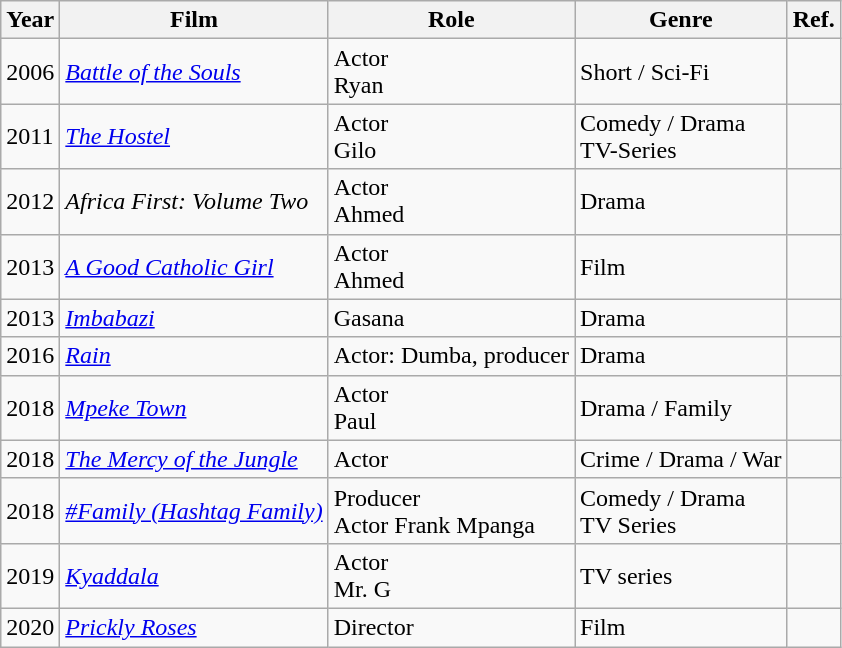<table class="wikitable">
<tr>
<th>Year</th>
<th>Film</th>
<th>Role</th>
<th>Genre</th>
<th>Ref.</th>
</tr>
<tr>
<td>2006</td>
<td><em><a href='#'>Battle of the Souls</a></em></td>
<td>Actor<br>Ryan</td>
<td>Short / Sci-Fi</td>
<td></td>
</tr>
<tr>
<td>2011</td>
<td><em><a href='#'>The Hostel</a></em></td>
<td>Actor<br>Gilo</td>
<td>Comedy / Drama<br>TV-Series</td>
<td></td>
</tr>
<tr>
<td>2012</td>
<td><em>Africa First: Volume Two</em></td>
<td>Actor<br>Ahmed</td>
<td>Drama</td>
<td></td>
</tr>
<tr>
<td>2013</td>
<td><em><a href='#'>A Good Catholic Girl</a></em></td>
<td>Actor<br>Ahmed</td>
<td>Film</td>
<td></td>
</tr>
<tr>
<td>2013</td>
<td><em><a href='#'>Imbabazi</a></em></td>
<td>Gasana</td>
<td>Drama</td>
<td></td>
</tr>
<tr>
<td>2016</td>
<td><em><a href='#'>Rain</a></em></td>
<td>Actor: Dumba, producer</td>
<td>Drama</td>
<td></td>
</tr>
<tr>
<td>2018</td>
<td><em><a href='#'>Mpeke Town</a></em></td>
<td>Actor<br>Paul</td>
<td>Drama / Family</td>
<td></td>
</tr>
<tr>
<td>2018</td>
<td><em><a href='#'>The Mercy of the Jungle</a></em></td>
<td>Actor</td>
<td>Crime / Drama / War</td>
<td></td>
</tr>
<tr>
<td>2018</td>
<td><em><a href='#'>#Family (Hashtag Family)</a></em></td>
<td>Producer<br>Actor
Frank Mpanga</td>
<td>Comedy / Drama<br>TV Series</td>
<td></td>
</tr>
<tr>
<td>2019</td>
<td><em><a href='#'>Kyaddala</a></em></td>
<td>Actor<br>Mr. G</td>
<td>TV series</td>
<td></td>
</tr>
<tr>
<td>2020</td>
<td><em><a href='#'>Prickly Roses</a></em></td>
<td>Director</td>
<td>Film</td>
<td></td>
</tr>
</table>
